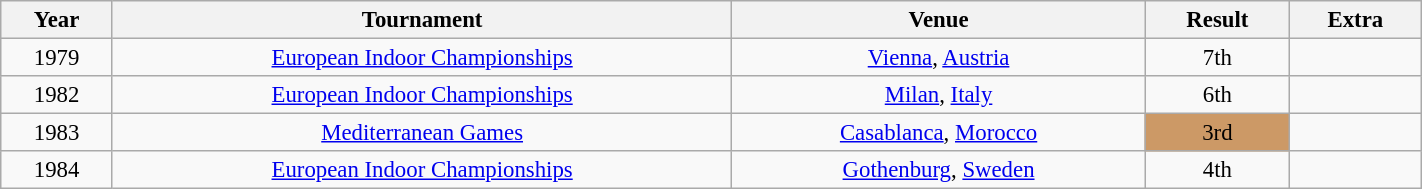<table class="wikitable" style=" text-align:center; font-size:95%;" width="75%">
<tr>
<th>Year</th>
<th>Tournament</th>
<th>Venue</th>
<th>Result</th>
<th>Extra</th>
</tr>
<tr>
<td>1979</td>
<td><a href='#'>European Indoor Championships</a></td>
<td><a href='#'>Vienna</a>, <a href='#'>Austria</a></td>
<td align="center">7th</td>
<td></td>
</tr>
<tr>
<td>1982</td>
<td><a href='#'>European Indoor Championships</a></td>
<td><a href='#'>Milan</a>, <a href='#'>Italy</a></td>
<td align="center">6th</td>
<td></td>
</tr>
<tr>
<td>1983</td>
<td><a href='#'>Mediterranean Games</a></td>
<td><a href='#'>Casablanca</a>, <a href='#'>Morocco</a></td>
<td bgcolor="cc9966" align="center">3rd</td>
<td></td>
</tr>
<tr>
<td>1984</td>
<td><a href='#'>European Indoor Championships</a></td>
<td><a href='#'>Gothenburg</a>, <a href='#'>Sweden</a></td>
<td align="center">4th</td>
<td></td>
</tr>
</table>
